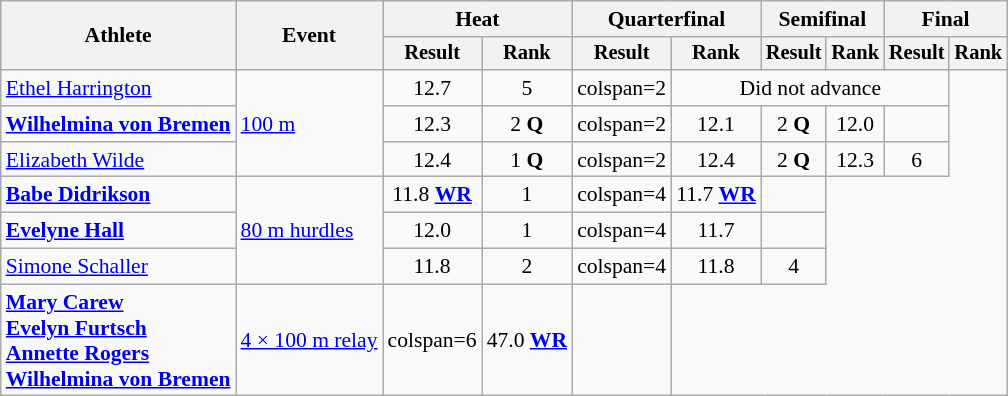<table class="wikitable" style="font-size:90%">
<tr>
<th rowspan=2>Athlete</th>
<th rowspan=2>Event</th>
<th colspan=2>Heat</th>
<th colspan=2>Quarterfinal</th>
<th colspan=2>Semifinal</th>
<th colspan=2>Final</th>
</tr>
<tr style="font-size:95%">
<th>Result</th>
<th>Rank</th>
<th>Result</th>
<th>Rank</th>
<th>Result</th>
<th>Rank</th>
<th>Result</th>
<th>Rank</th>
</tr>
<tr align=center>
<td align=left><a href='#'>Ethel Harrington</a></td>
<td align=left rowspan=3><a href='#'>100 m</a></td>
<td>12.7</td>
<td>5</td>
<td>colspan=2 </td>
<td colspan=4>Did not advance</td>
</tr>
<tr align=center>
<td align=left><strong><a href='#'>Wilhelmina von Bremen</a></strong></td>
<td>12.3</td>
<td>2 <strong>Q</strong></td>
<td>colspan=2 </td>
<td>12.1</td>
<td>2 <strong>Q</strong></td>
<td>12.0</td>
<td></td>
</tr>
<tr align=center>
<td align=left><a href='#'>Elizabeth Wilde</a></td>
<td>12.4</td>
<td>1 <strong>Q</strong></td>
<td>colspan=2 </td>
<td>12.4</td>
<td>2 <strong>Q</strong></td>
<td>12.3</td>
<td>6</td>
</tr>
<tr align=center>
<td align=left><strong><a href='#'>Babe Didrikson</a></strong></td>
<td align=left rowspan=3><a href='#'>80 m hurdles</a></td>
<td>11.8 <strong><a href='#'>WR</a></strong></td>
<td>1</td>
<td>colspan=4 </td>
<td>11.7 <strong><a href='#'>WR</a></strong></td>
<td></td>
</tr>
<tr align=center>
<td align=left><strong><a href='#'>Evelyne Hall</a></strong></td>
<td>12.0</td>
<td>1</td>
<td>colspan=4 </td>
<td>11.7</td>
<td></td>
</tr>
<tr align=center>
<td align=left><a href='#'>Simone Schaller</a></td>
<td>11.8</td>
<td>2</td>
<td>colspan=4 </td>
<td>11.8</td>
<td>4</td>
</tr>
<tr align=center>
<td align=left><strong><a href='#'>Mary Carew</a><br><a href='#'>Evelyn Furtsch</a><br><a href='#'>Annette Rogers</a><br><a href='#'>Wilhelmina von Bremen</a></strong></td>
<td align=left><a href='#'>4 × 100 m relay</a></td>
<td>colspan=6 </td>
<td>47.0 <strong><a href='#'>WR</a></strong></td>
<td></td>
</tr>
</table>
